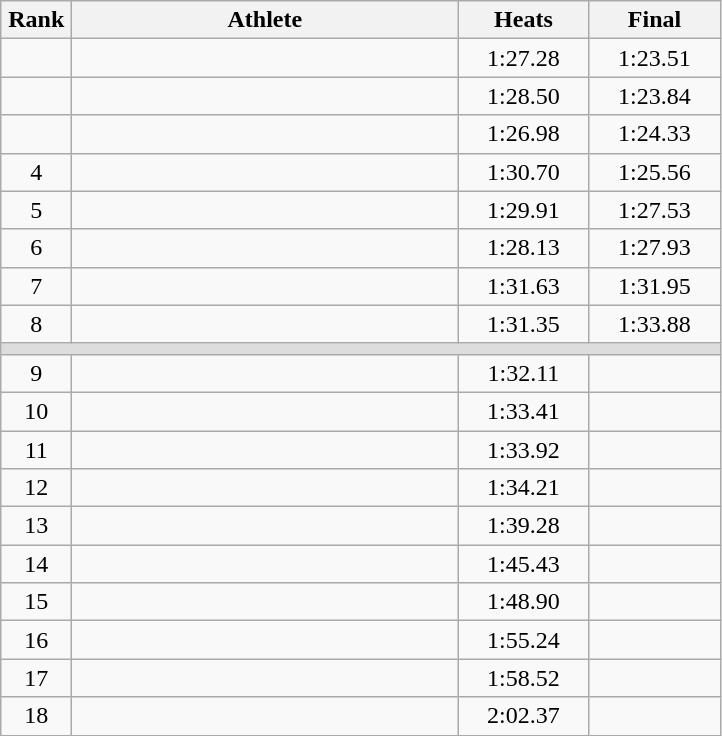<table class=wikitable style="text-align:center">
<tr>
<th width=40>Rank</th>
<th width=250>Athlete</th>
<th width=80>Heats</th>
<th width=80>Final</th>
</tr>
<tr>
<td></td>
<td align=left></td>
<td>1:27.28</td>
<td>1:23.51</td>
</tr>
<tr>
<td></td>
<td align=left></td>
<td>1:28.50</td>
<td>1:23.84</td>
</tr>
<tr>
<td></td>
<td align=left></td>
<td>1:26.98</td>
<td>1:24.33</td>
</tr>
<tr>
<td>4</td>
<td align=left></td>
<td>1:30.70</td>
<td>1:25.56</td>
</tr>
<tr>
<td>5</td>
<td align=left></td>
<td>1:29.91</td>
<td>1:27.53</td>
</tr>
<tr>
<td>6</td>
<td align=left></td>
<td>1:28.13</td>
<td>1:27.93</td>
</tr>
<tr>
<td>7</td>
<td align=left></td>
<td>1:31.63</td>
<td>1:31.95</td>
</tr>
<tr>
<td>8</td>
<td align=left></td>
<td>1:31.35</td>
<td>1:33.88</td>
</tr>
<tr bgcolor=#DDDDDD>
<td colspan=4></td>
</tr>
<tr>
<td>9</td>
<td align=left></td>
<td>1:32.11</td>
<td></td>
</tr>
<tr>
<td>10</td>
<td align=left></td>
<td>1:33.41</td>
<td></td>
</tr>
<tr>
<td>11</td>
<td align=left></td>
<td>1:33.92</td>
<td></td>
</tr>
<tr>
<td>12</td>
<td align=left></td>
<td>1:34.21</td>
<td></td>
</tr>
<tr>
<td>13</td>
<td align=left></td>
<td>1:39.28</td>
<td></td>
</tr>
<tr>
<td>14</td>
<td align=left></td>
<td>1:45.43</td>
<td></td>
</tr>
<tr>
<td>15</td>
<td align=left></td>
<td>1:48.90</td>
<td></td>
</tr>
<tr>
<td>16</td>
<td align=left></td>
<td>1:55.24</td>
<td></td>
</tr>
<tr>
<td>17</td>
<td align=left></td>
<td>1:58.52</td>
<td></td>
</tr>
<tr>
<td>18</td>
<td align=left></td>
<td>2:02.37</td>
<td></td>
</tr>
</table>
